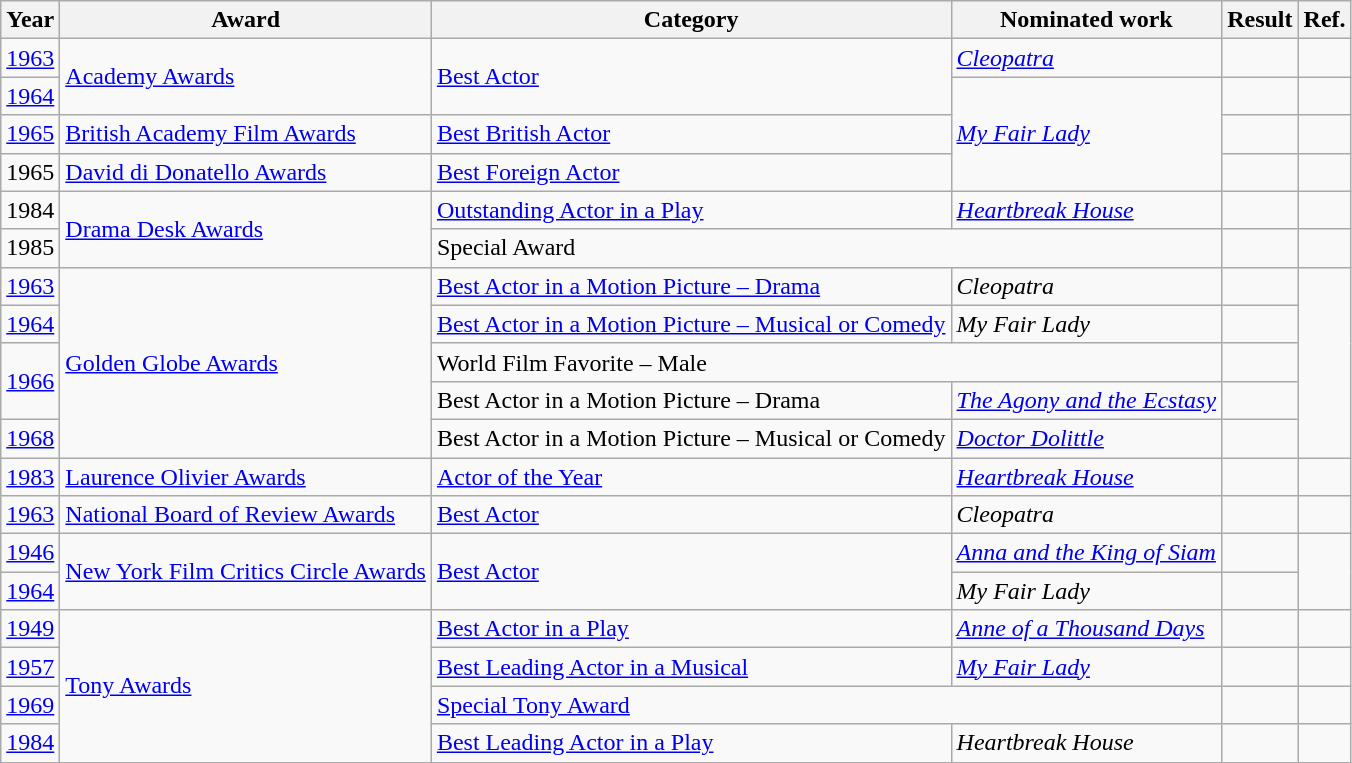<table class="wikitable unsortable">
<tr>
<th>Year</th>
<th>Award</th>
<th>Category</th>
<th>Nominated work</th>
<th>Result</th>
<th>Ref.</th>
</tr>
<tr>
<td><a href='#'>1963</a></td>
<td rowspan="2"><a href='#'>Academy Awards</a></td>
<td rowspan="2"><a href='#'>Best Actor</a></td>
<td><em><a href='#'>Cleopatra</a></em></td>
<td></td>
<td align="center"></td>
</tr>
<tr>
<td><a href='#'>1964</a></td>
<td rowspan="3"><em><a href='#'>My Fair Lady</a></em></td>
<td></td>
<td align="center"></td>
</tr>
<tr>
<td><a href='#'>1965</a></td>
<td><a href='#'>British Academy Film Awards</a></td>
<td><a href='#'>Best British Actor</a></td>
<td></td>
<td align="center"></td>
</tr>
<tr>
<td>1965</td>
<td><a href='#'>David di Donatello Awards</a></td>
<td><a href='#'>Best Foreign Actor</a></td>
<td></td>
<td align="center"></td>
</tr>
<tr>
<td>1984</td>
<td rowspan="2"><a href='#'>Drama Desk Awards</a></td>
<td><a href='#'>Outstanding Actor in a Play</a></td>
<td><em><a href='#'>Heartbreak House</a></em></td>
<td></td>
<td align="center"></td>
</tr>
<tr>
<td>1985</td>
<td colspan="2">Special Award</td>
<td></td>
<td align="center"></td>
</tr>
<tr>
<td><a href='#'>1963</a></td>
<td rowspan="5"><a href='#'>Golden Globe Awards</a></td>
<td><a href='#'>Best Actor in a Motion Picture – Drama</a></td>
<td><em>Cleopatra</em></td>
<td></td>
<td align="center" rowspan="5"></td>
</tr>
<tr>
<td><a href='#'>1964</a></td>
<td><a href='#'>Best Actor in a Motion Picture – Musical or Comedy</a></td>
<td><em>My Fair Lady</em></td>
<td></td>
</tr>
<tr>
<td rowspan="2"><a href='#'>1966</a></td>
<td colspan="2">World Film Favorite – Male</td>
<td></td>
</tr>
<tr>
<td>Best Actor in a Motion Picture – Drama</td>
<td><em><a href='#'>The Agony and the Ecstasy</a></em></td>
<td></td>
</tr>
<tr>
<td><a href='#'>1968</a></td>
<td>Best Actor in a Motion Picture – Musical or Comedy</td>
<td><em><a href='#'>Doctor Dolittle</a></em></td>
<td></td>
</tr>
<tr>
<td><a href='#'>1983</a></td>
<td><a href='#'>Laurence Olivier Awards</a></td>
<td><a href='#'>Actor of the Year</a></td>
<td><a href='#'><em>Heartbreak House</em></a></td>
<td></td>
<td></td>
</tr>
<tr>
<td><a href='#'>1963</a></td>
<td><a href='#'>National Board of Review Awards</a></td>
<td><a href='#'>Best Actor</a></td>
<td><em>Cleopatra</em></td>
<td></td>
<td align="center"></td>
</tr>
<tr>
<td><a href='#'>1946</a></td>
<td rowspan="2"><a href='#'>New York Film Critics Circle Awards</a></td>
<td rowspan="2"><a href='#'>Best Actor</a></td>
<td><em><a href='#'>Anna and the King of Siam</a></em></td>
<td></td>
<td align="center" rowspan="2"></td>
</tr>
<tr>
<td><a href='#'>1964</a></td>
<td><em>My Fair Lady</em></td>
<td></td>
</tr>
<tr>
<td><a href='#'>1949</a></td>
<td rowspan="4"><a href='#'>Tony Awards</a></td>
<td><a href='#'>Best Actor in a Play</a></td>
<td><em><a href='#'>Anne of a Thousand Days</a></em></td>
<td></td>
<td align="center"></td>
</tr>
<tr>
<td><a href='#'>1957</a></td>
<td><a href='#'>Best Leading Actor in a Musical</a></td>
<td><em><a href='#'>My Fair Lady</a></em></td>
<td></td>
<td align="center"></td>
</tr>
<tr>
<td><a href='#'>1969</a></td>
<td colspan="2"><a href='#'>Special Tony Award</a></td>
<td></td>
<td align="center"></td>
</tr>
<tr>
<td><a href='#'>1984</a></td>
<td><a href='#'>Best Leading Actor in a Play</a></td>
<td><em>Heartbreak House</em></td>
<td></td>
<td align="center"></td>
</tr>
</table>
